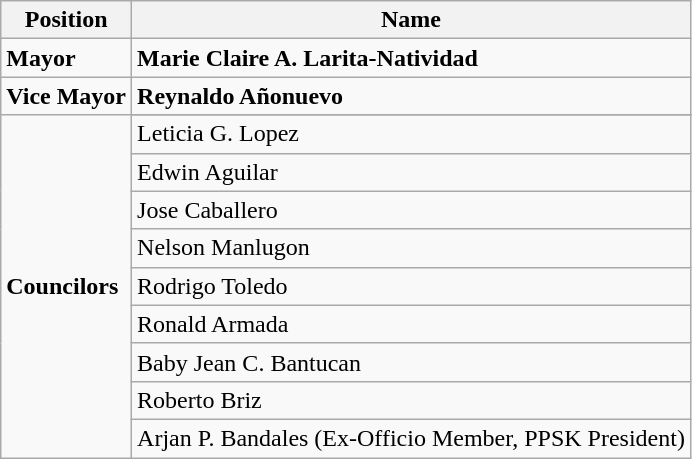<table class=wikitable>
<tr>
<th>Position</th>
<th>Name</th>
</tr>
<tr>
<td><strong>Mayor</strong></td>
<td><strong>Marie Claire A. Larita-Natividad</strong></td>
</tr>
<tr>
<td><strong>Vice Mayor</strong></td>
<td><strong>Reynaldo Añonuevo </strong></td>
</tr>
<tr>
<td rowspan=10><strong>Councilors</strong></td>
</tr>
<tr>
<td>Leticia G. Lopez</td>
</tr>
<tr>
<td>Edwin Aguilar</td>
</tr>
<tr>
<td>Jose Caballero</td>
</tr>
<tr>
<td>Nelson Manlugon</td>
</tr>
<tr>
<td>Rodrigo Toledo</td>
</tr>
<tr>
<td>Ronald Armada</td>
</tr>
<tr>
<td>Baby Jean C. Bantucan</td>
</tr>
<tr>
<td>Roberto Briz</td>
</tr>
<tr>
<td>Arjan P. Bandales (Ex-Officio Member, PPSK President)</td>
</tr>
</table>
